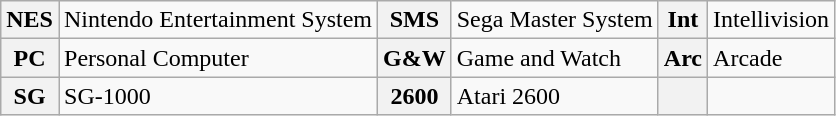<table class="wikitable">
<tr>
<th>NES</th>
<td>Nintendo Entertainment System</td>
<th>SMS</th>
<td>Sega Master System</td>
<th>Int</th>
<td>Intellivision</td>
</tr>
<tr>
<th>PC</th>
<td>Personal Computer</td>
<th>G&W</th>
<td>Game and Watch</td>
<th>Arc</th>
<td>Arcade</td>
</tr>
<tr>
<th>SG</th>
<td>SG-1000</td>
<th>2600</th>
<td>Atari 2600</td>
<th></th>
<td></td>
</tr>
</table>
